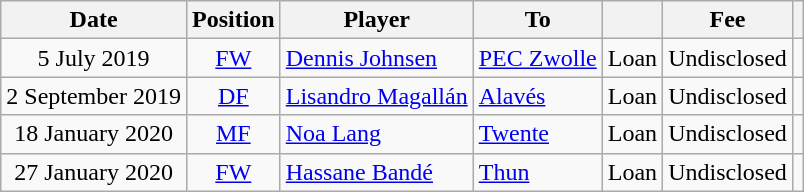<table class="wikitable" style="text-align:center;">
<tr>
<th>Date</th>
<th>Position</th>
<th>Player</th>
<th>To</th>
<th></th>
<th>Fee</th>
<th></th>
</tr>
<tr>
<td>5 July 2019</td>
<td><a href='#'>FW</a></td>
<td style="text-align:left"> <a href='#'>Dennis Johnsen</a></td>
<td style="text-align:left"> <a href='#'>PEC Zwolle</a></td>
<td>Loan</td>
<td>Undisclosed</td>
<td></td>
</tr>
<tr>
<td>2 September 2019</td>
<td><a href='#'>DF</a></td>
<td style="text-align:left"> <a href='#'>Lisandro Magallán</a></td>
<td style="text-align:left"> <a href='#'>Alavés</a></td>
<td>Loan</td>
<td>Undisclosed</td>
<td></td>
</tr>
<tr>
<td>18 January 2020</td>
<td><a href='#'>MF</a></td>
<td style="text-align:left"> <a href='#'>Noa Lang</a></td>
<td style="text-align:left"> <a href='#'>Twente</a></td>
<td>Loan</td>
<td>Undisclosed</td>
<td></td>
</tr>
<tr>
<td>27 January 2020</td>
<td><a href='#'>FW</a></td>
<td style="text-align:left"> <a href='#'>Hassane Bandé</a></td>
<td style="text-align:left"> <a href='#'>Thun</a></td>
<td>Loan</td>
<td>Undisclosed</td>
<td></td>
</tr>
</table>
